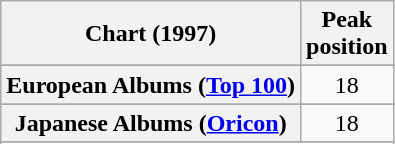<table class="wikitable sortable plainrowheaders" style="text-align:center;">
<tr>
<th scope="col">Chart (1997)</th>
<th scope="col">Peak<br>position</th>
</tr>
<tr>
</tr>
<tr>
</tr>
<tr>
</tr>
<tr>
<th scope="row">European Albums (<a href='#'>Top 100</a>)</th>
<td>18</td>
</tr>
<tr>
</tr>
<tr>
</tr>
<tr>
<th scope="row">Japanese Albums (<a href='#'>Oricon</a>)</th>
<td>18</td>
</tr>
<tr>
</tr>
<tr>
</tr>
<tr>
</tr>
<tr>
</tr>
<tr>
</tr>
<tr>
</tr>
<tr>
</tr>
</table>
